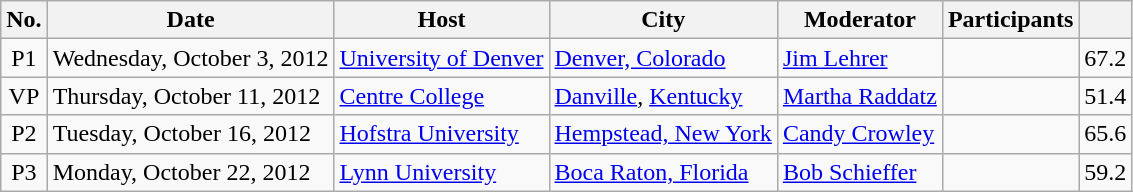<table class="wikitable">
<tr>
<th>No.</th>
<th>Date</th>
<th>Host</th>
<th>City</th>
<th>Moderator</th>
<th>Participants</th>
<th></th>
</tr>
<tr>
<td align=center>P1</td>
<td>Wednesday, October 3, 2012</td>
<td><a href='#'>University of Denver</a></td>
<td><a href='#'>Denver, Colorado</a></td>
<td><a href='#'>Jim Lehrer</a></td>
<td></td>
<td>67.2</td>
</tr>
<tr>
<td align=center>VP</td>
<td>Thursday, October 11, 2012</td>
<td><a href='#'>Centre College</a></td>
<td><a href='#'>Danville</a>, <a href='#'>Kentucky</a></td>
<td><a href='#'>Martha Raddatz</a></td>
<td></td>
<td>51.4</td>
</tr>
<tr>
<td align=center>P2</td>
<td>Tuesday, October 16, 2012</td>
<td><a href='#'>Hofstra University</a></td>
<td><a href='#'>Hempstead, New York</a></td>
<td><a href='#'>Candy Crowley</a></td>
<td></td>
<td>65.6</td>
</tr>
<tr>
<td align=center>P3</td>
<td>Monday, October 22, 2012</td>
<td><a href='#'>Lynn University</a></td>
<td><a href='#'>Boca Raton, Florida</a></td>
<td><a href='#'>Bob Schieffer</a></td>
<td></td>
<td>59.2</td>
</tr>
</table>
